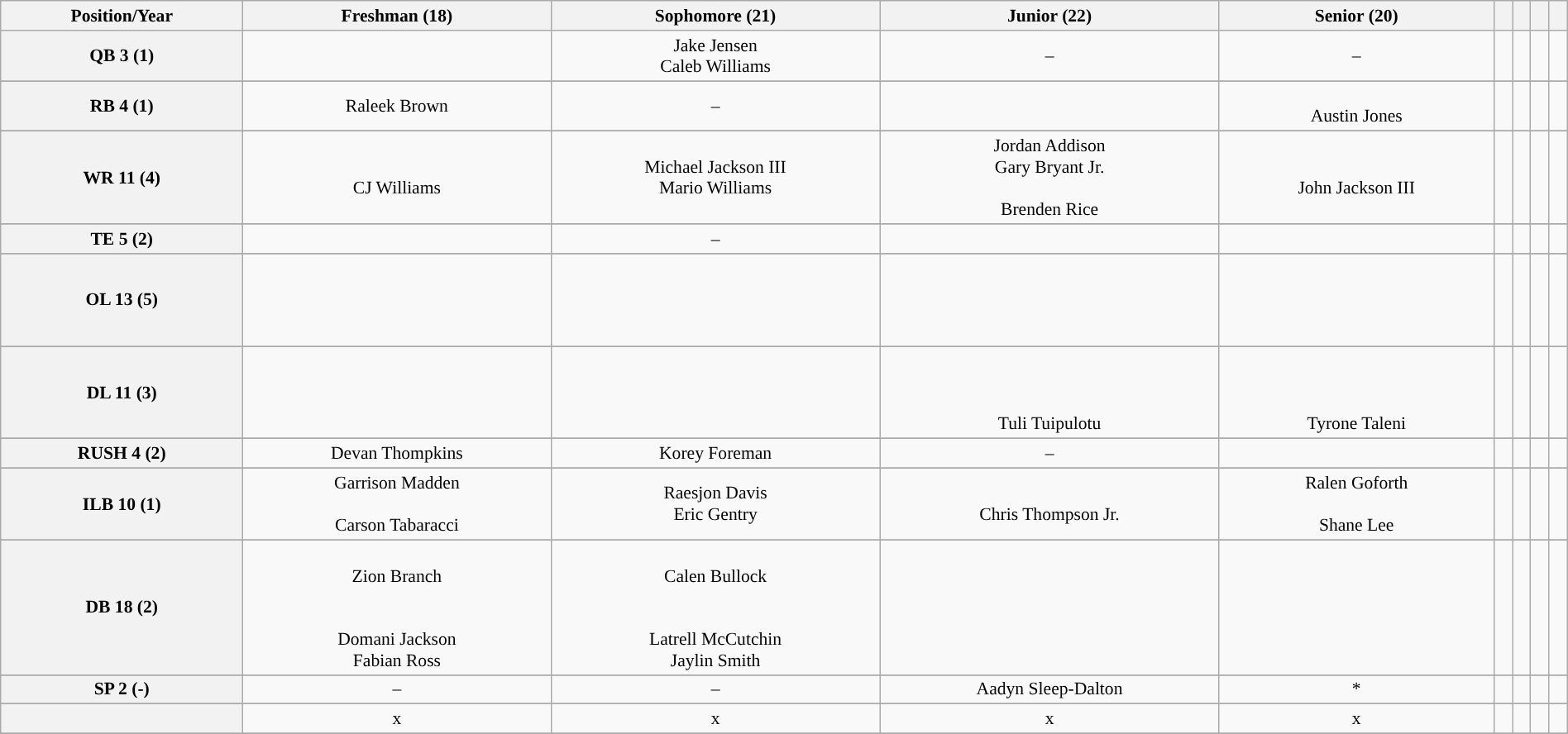<table class="wikitable collapsible collapsed" style="font-size:90%;" width=100%>
<tr>
<th style="text-align:center; ">Position/Year</th>
<th style="text-align:center; ">Freshman (18)</th>
<th style="text-align:center; ">Sophomore (21)</th>
<th style="text-align:center; ">Junior (22)</th>
<th style="text-align:center; ">Senior (20)</th>
<th></th>
<th></th>
<th></th>
<th></th>
</tr>
<tr align="center">
<th style="text-align:center; ">QB 3 (1)</th>
<td></td>
<td>Jake Jensen <br> Caleb Williams</td>
<td>–</td>
<td>–</td>
<td></td>
<td></td>
<td></td>
<td></td>
</tr>
<tr>
</tr>
<tr align="center">
<th style="text-align:center; ">RB 4 (1)</th>
<td>Raleek Brown</td>
<td>–</td>
<td></td>
<td> <br> Austin Jones</td>
<td> <br> </td>
<td></td>
<td></td>
<td></td>
</tr>
<tr>
</tr>
<tr align="center">
<th style="text-align:center; ">WR 11 (4)</th>
<td> <br> CJ Williams</td>
<td>Michael Jackson III <br> Mario Williams</td>
<td>Jordan Addison <br> Gary Bryant Jr. <br>  <br> Brenden Rice <br> </td>
<td> <br> John Jackson III</td>
<td> <br>  <br> </td>
<td></td>
<td></td>
<td></td>
</tr>
<tr>
</tr>
<tr align="center">
<th style="text-align:center; ">TE 5 (2)</th>
<td></td>
<td>–</td>
<td> <br> </td>
<td> <br> </td>
<td></td>
<td></td>
<td></td>
<td></td>
</tr>
<tr>
</tr>
<tr align="center">
<th style="text-align:center; ">OL 13 (5)</th>
<td></td>
<td> <br>  <br>  <br>  <br> </td>
<td> <br>  <br> </td>
<td> <br>  <br>  <br> </td>
<td> <br>  <br>  <br>  <br> </td>
<td></td>
<td></td>
<td></td>
</tr>
<tr>
</tr>
<tr align="center">
<th style="text-align:center; ">DL 11 (3)</th>
<td></td>
<td> <br> </td>
<td> <br>  <br> <br> Tuli Tuipulotu <br></td>
<td> <br>  <br>  <br> Tyrone Taleni</td>
<td> <br>  <br> </td>
<td></td>
<td></td>
<td></td>
</tr>
<tr>
</tr>
<tr align="center">
<th style="text-align:center; ">RUSH 4 (2)</th>
<td>Devan Thompkins</td>
<td>Korey Foreman <br> </td>
<td>–</td>
<td></td>
<td> <br> </td>
<td></td>
<td></td>
<td></td>
</tr>
<tr>
</tr>
<tr align="center">
<th style="text-align:center; ">ILB 10 (1)</th>
<td>Garrison Madden <br>   <br> Carson Tabaracci</td>
<td>Raesjon Davis <br> Eric Gentry</td>
<td> <br> Chris Thompson Jr.</td>
<td>Ralen Goforth <br>  <br> Shane Lee</td>
<td></td>
<td></td>
<td></td>
<td></td>
</tr>
<tr>
</tr>
<tr align="center">
<th style="text-align:center; ">DB 18 (2)</th>
<td> <br> Zion Branch <br>  <br>  <br> Domani Jackson <br> Fabian Ross <br> </td>
<td> <br> Calen Bullock <br>  <br>  <br> Latrell McCutchin <br> Jaylin Smith</td>
<td> <br>  <br>  <br> </td>
<td></td>
<td> <br> </td>
<td></td>
<td></td>
<td></td>
</tr>
<tr>
</tr>
<tr align="center">
<th style="text-align:center; ">SP 2 (-)</th>
<td>–</td>
<td>–</td>
<td>Aadyn Sleep-Dalton</td>
<td>*</td>
<td></td>
<td></td>
<td></td>
<td></td>
</tr>
<tr>
</tr>
<tr align="center">
<th> </th>
<td>x</td>
<td>x</td>
<td>x</td>
<td>x</td>
<td></td>
<td></td>
<td></td>
<td></td>
</tr>
<tr>
</tr>
</table>
